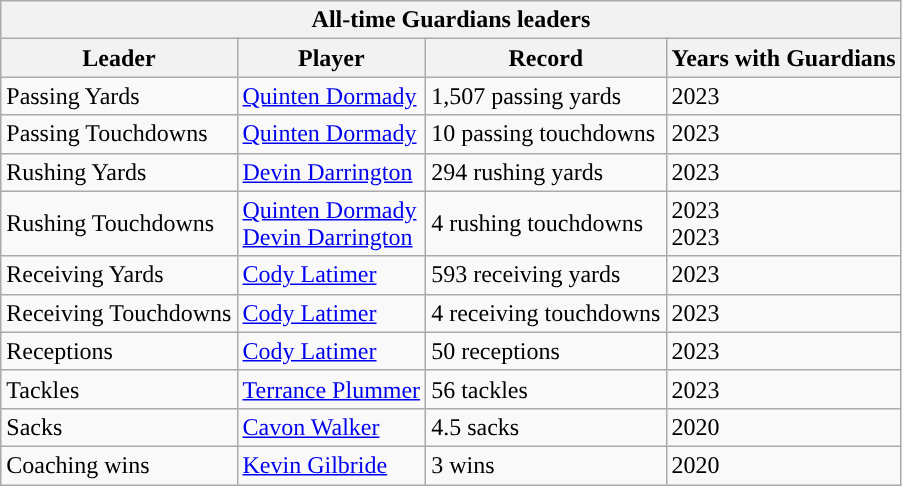<table class="wikitable">
<tr>
<th colspan="5">All-time Guardians leaders</th>
</tr>
<tr>
<th>Leader</th>
<th>Player</th>
<th>Record</th>
<th>Years with Guardians</th>
</tr>
<tr>
<td>Passing Yards</td>
<td><a href='#'>Quinten Dormady</a></td>
<td>1,507 passing yards</td>
<td>2023</td>
</tr>
<tr>
<td>Passing Touchdowns</td>
<td><a href='#'>Quinten Dormady</a></td>
<td>10 passing touchdowns</td>
<td>2023</td>
</tr>
<tr>
<td>Rushing Yards</td>
<td><a href='#'>Devin Darrington</a></td>
<td>294 rushing yards</td>
<td>2023</td>
</tr>
<tr>
<td>Rushing Touchdowns</td>
<td><a href='#'>Quinten Dormady</a><br><a href='#'>Devin Darrington</a></td>
<td>4 rushing touchdowns</td>
<td>2023<br>2023</td>
</tr>
<tr>
<td>Receiving Yards</td>
<td><a href='#'>Cody Latimer</a></td>
<td>593 receiving yards</td>
<td>2023</td>
</tr>
<tr>
<td>Receiving Touchdowns</td>
<td><a href='#'>Cody Latimer</a></td>
<td>4 receiving touchdowns</td>
<td>2023</td>
</tr>
<tr>
<td>Receptions</td>
<td><a href='#'>Cody Latimer</a></td>
<td>50 receptions</td>
<td>2023</td>
</tr>
<tr>
<td>Tackles</td>
<td><a href='#'>Terrance Plummer</a></td>
<td>56 tackles</td>
<td>2023</td>
</tr>
<tr>
<td>Sacks</td>
<td><a href='#'>Cavon Walker</a></td>
<td>4.5 sacks</td>
<td>2020</td>
</tr>
<tr>
<td>Coaching wins</td>
<td><a href='#'>Kevin Gilbride</a></td>
<td>3 wins</td>
<td>2020</td>
</tr>
</table>
